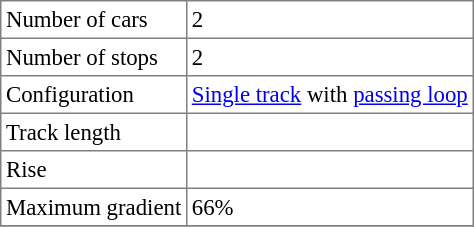<table border="1" cellspacing="0" cellpadding="3" style="border-collapse:collapse; font-size:95%; margin-right:10px; margin-bottom:5px;">
<tr>
<td>Number of cars</td>
<td>2</td>
</tr>
<tr>
<td>Number of stops</td>
<td>2</td>
</tr>
<tr>
<td>Configuration</td>
<td><a href='#'>Single track</a> with <a href='#'>passing loop</a></td>
</tr>
<tr>
<td>Track length</td>
<td></td>
</tr>
<tr>
<td>Rise</td>
<td></td>
</tr>
<tr>
<td>Maximum gradient</td>
<td>66%</td>
</tr>
<tr>
</tr>
</table>
